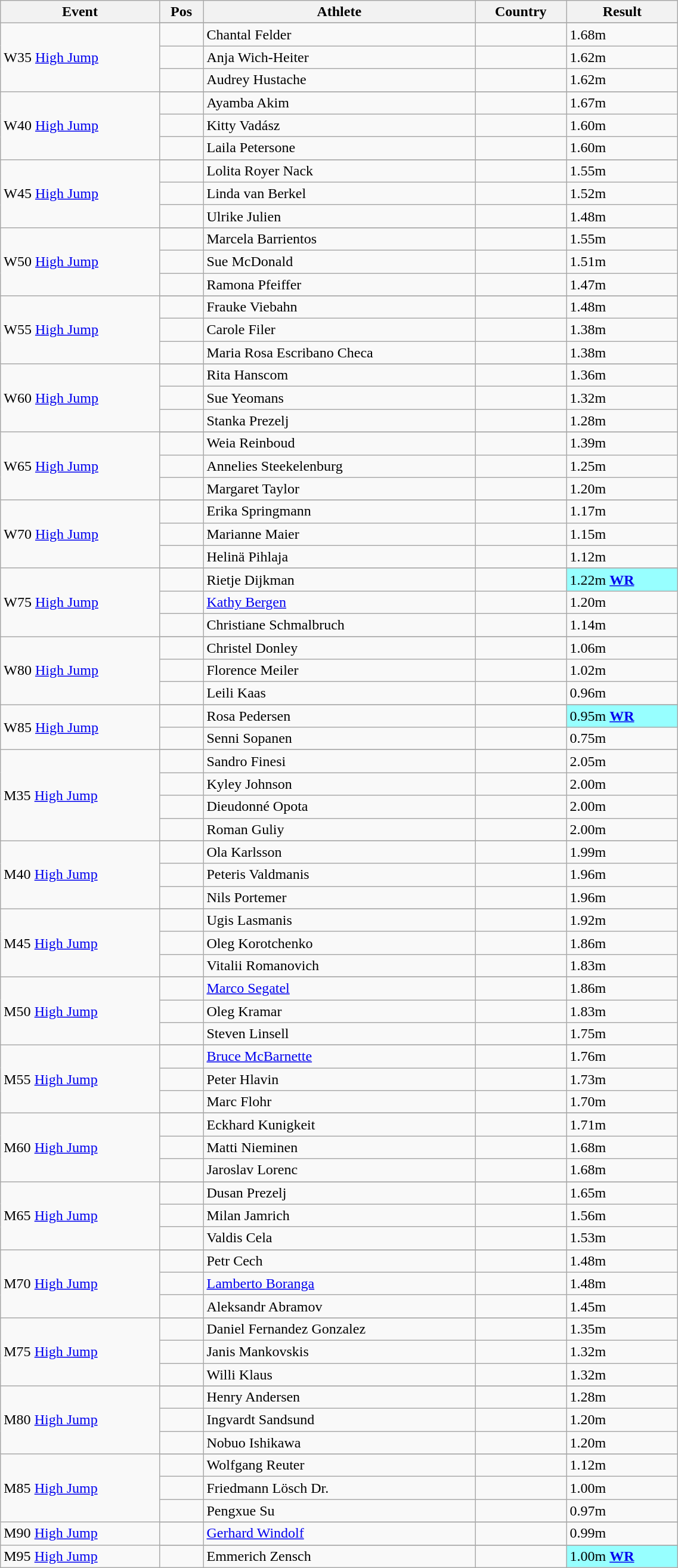<table class="wikitable" style="width:60%;">
<tr>
<th>Event</th>
<th>Pos</th>
<th>Athlete</th>
<th>Country</th>
<th>Result</th>
</tr>
<tr>
<td rowspan='4'>W35 <a href='#'>High Jump</a></td>
</tr>
<tr>
<td align=center></td>
<td align=left>Chantal Felder</td>
<td align=left></td>
<td>1.68m</td>
</tr>
<tr>
<td align=center></td>
<td align=left>Anja Wich-Heiter</td>
<td align=left></td>
<td>1.62m</td>
</tr>
<tr>
<td align=center></td>
<td align=left>Audrey Hustache</td>
<td align=left></td>
<td>1.62m</td>
</tr>
<tr>
<td rowspan='4'>W40 <a href='#'>High Jump</a></td>
</tr>
<tr>
<td align=center></td>
<td align=left>Ayamba Akim</td>
<td align=left></td>
<td>1.67m</td>
</tr>
<tr>
<td align=center></td>
<td align=left>Kitty Vadász</td>
<td align=left></td>
<td>1.60m</td>
</tr>
<tr>
<td align=center></td>
<td align=left>Laila Petersone</td>
<td align=left></td>
<td>1.60m</td>
</tr>
<tr>
<td rowspan='4'>W45 <a href='#'>High Jump</a></td>
</tr>
<tr>
<td align=center></td>
<td align=left>Lolita Royer Nack</td>
<td align=left></td>
<td>1.55m</td>
</tr>
<tr>
<td align=center></td>
<td align=left>Linda van Berkel</td>
<td align=left></td>
<td>1.52m</td>
</tr>
<tr>
<td align=center></td>
<td align=left>Ulrike Julien</td>
<td align=left></td>
<td>1.48m</td>
</tr>
<tr>
<td rowspan='4'>W50 <a href='#'>High Jump</a></td>
</tr>
<tr>
<td align=center></td>
<td align=left>Marcela Barrientos</td>
<td align=left></td>
<td>1.55m</td>
</tr>
<tr>
<td align=center></td>
<td align=left>Sue McDonald</td>
<td align=left></td>
<td>1.51m</td>
</tr>
<tr>
<td align=center></td>
<td align=left>Ramona Pfeiffer</td>
<td align=left></td>
<td>1.47m</td>
</tr>
<tr>
<td rowspan='4'>W55 <a href='#'>High Jump</a></td>
</tr>
<tr>
<td align=center></td>
<td align=left>Frauke Viebahn</td>
<td align=left></td>
<td>1.48m</td>
</tr>
<tr>
<td align=center></td>
<td align=left>Carole Filer</td>
<td align=left></td>
<td>1.38m</td>
</tr>
<tr>
<td align=center></td>
<td align=left>Maria Rosa Escribano Checa</td>
<td align=left></td>
<td>1.38m</td>
</tr>
<tr>
<td rowspan='4'>W60 <a href='#'>High Jump</a></td>
</tr>
<tr>
<td align=center></td>
<td align=left>Rita Hanscom</td>
<td align=left></td>
<td>1.36m</td>
</tr>
<tr>
<td align=center></td>
<td align=left>Sue Yeomans</td>
<td align=left></td>
<td>1.32m</td>
</tr>
<tr>
<td align=center></td>
<td align=left>Stanka Prezelj</td>
<td align=left></td>
<td>1.28m</td>
</tr>
<tr>
<td rowspan='4'>W65 <a href='#'>High Jump</a></td>
</tr>
<tr>
<td align=center></td>
<td align=left>Weia Reinboud</td>
<td align=left></td>
<td>1.39m</td>
</tr>
<tr>
<td align=center></td>
<td align=left>Annelies Steekelenburg</td>
<td align=left></td>
<td>1.25m</td>
</tr>
<tr>
<td align=center></td>
<td align=left>Margaret Taylor</td>
<td align=left></td>
<td>1.20m</td>
</tr>
<tr>
<td rowspan='4'>W70 <a href='#'>High Jump</a></td>
</tr>
<tr>
<td align=center></td>
<td align=left>Erika Springmann</td>
<td align=left></td>
<td>1.17m</td>
</tr>
<tr>
<td align=center></td>
<td align=left>Marianne Maier</td>
<td align=left></td>
<td>1.15m</td>
</tr>
<tr>
<td align=center></td>
<td align=left>Helinä Pihlaja</td>
<td align=left></td>
<td>1.12m</td>
</tr>
<tr>
<td rowspan='4'>W75 <a href='#'>High Jump</a></td>
</tr>
<tr>
<td align=center></td>
<td align=left>Rietje Dijkman</td>
<td align=left></td>
<td bgcolor=#97ffff>1.22m <strong><a href='#'>WR</a></strong></td>
</tr>
<tr>
<td align=center></td>
<td align=left><a href='#'>Kathy Bergen</a></td>
<td align=left></td>
<td>1.20m</td>
</tr>
<tr>
<td align=center></td>
<td align=left>Christiane Schmalbruch</td>
<td align=left></td>
<td>1.14m</td>
</tr>
<tr>
<td rowspan='4'>W80 <a href='#'>High Jump</a></td>
</tr>
<tr>
<td align=center></td>
<td align=left>Christel Donley</td>
<td align=left></td>
<td>1.06m</td>
</tr>
<tr>
<td align=center></td>
<td align=left>Florence Meiler</td>
<td align=left></td>
<td>1.02m</td>
</tr>
<tr>
<td align=center></td>
<td align=left>Leili Kaas</td>
<td align=left></td>
<td>0.96m</td>
</tr>
<tr>
<td rowspan='3'>W85 <a href='#'>High Jump</a></td>
</tr>
<tr>
<td align=center></td>
<td align=left>Rosa Pedersen</td>
<td align=left></td>
<td bgcolor=#97ffff>0.95m <strong><a href='#'>WR</a></strong></td>
</tr>
<tr>
<td align=center></td>
<td align=left>Senni Sopanen</td>
<td align=left></td>
<td>0.75m</td>
</tr>
<tr>
<td rowspan='5'>M35 <a href='#'>High Jump</a></td>
</tr>
<tr>
<td align=center></td>
<td align=left>Sandro Finesi</td>
<td align=left></td>
<td>2.05m</td>
</tr>
<tr>
<td align=center></td>
<td align=left>Kyley Johnson</td>
<td align=left></td>
<td>2.00m</td>
</tr>
<tr>
<td align=center></td>
<td align=left>Dieudonné Opota</td>
<td align=left></td>
<td>2.00m</td>
</tr>
<tr>
<td align=center></td>
<td align=left>Roman Guliy</td>
<td align=left></td>
<td>2.00m</td>
</tr>
<tr>
<td rowspan='4'>M40 <a href='#'>High Jump</a></td>
</tr>
<tr>
<td align=center></td>
<td align=left>Ola Karlsson</td>
<td align=left></td>
<td>1.99m</td>
</tr>
<tr>
<td align=center></td>
<td align=left>Peteris Valdmanis</td>
<td align=left></td>
<td>1.96m</td>
</tr>
<tr>
<td align=center></td>
<td align=left>Nils Portemer</td>
<td align=left></td>
<td>1.96m</td>
</tr>
<tr>
<td rowspan='4'>M45 <a href='#'>High Jump</a></td>
</tr>
<tr>
<td align=center></td>
<td align=left>Ugis Lasmanis</td>
<td align=left></td>
<td>1.92m</td>
</tr>
<tr>
<td align=center></td>
<td align=left>Oleg Korotchenko</td>
<td align=left></td>
<td>1.86m</td>
</tr>
<tr>
<td align=center></td>
<td align=left>Vitalii Romanovich</td>
<td align=left></td>
<td>1.83m</td>
</tr>
<tr>
<td rowspan='4'>M50 <a href='#'>High Jump</a></td>
</tr>
<tr>
<td align=center></td>
<td align=left><a href='#'>Marco Segatel</a></td>
<td align=left></td>
<td>1.86m</td>
</tr>
<tr>
<td align=center></td>
<td align=left>Oleg Kramar</td>
<td align=left></td>
<td>1.83m</td>
</tr>
<tr>
<td align=center></td>
<td align=left>Steven Linsell</td>
<td align=left></td>
<td>1.75m</td>
</tr>
<tr>
<td rowspan='4'>M55 <a href='#'>High Jump</a></td>
</tr>
<tr>
<td align=center></td>
<td align=left><a href='#'>Bruce McBarnette</a></td>
<td align=left></td>
<td>1.76m</td>
</tr>
<tr>
<td align=center></td>
<td align=left>Peter Hlavin</td>
<td align=left></td>
<td>1.73m</td>
</tr>
<tr>
<td align=center></td>
<td align=left>Marc Flohr</td>
<td align=left></td>
<td>1.70m</td>
</tr>
<tr>
<td rowspan='4'>M60 <a href='#'>High Jump</a></td>
</tr>
<tr>
<td align=center></td>
<td align=left>Eckhard Kunigkeit</td>
<td align=left></td>
<td>1.71m</td>
</tr>
<tr>
<td align=center></td>
<td align=left>Matti Nieminen</td>
<td align=left></td>
<td>1.68m</td>
</tr>
<tr>
<td align=center></td>
<td align=left>Jaroslav Lorenc</td>
<td align=left></td>
<td>1.68m</td>
</tr>
<tr>
<td rowspan='4'>M65 <a href='#'>High Jump</a></td>
</tr>
<tr>
<td align=center></td>
<td align=left>Dusan Prezelj</td>
<td align=left></td>
<td>1.65m</td>
</tr>
<tr>
<td align=center></td>
<td align=left>Milan Jamrich</td>
<td align=left></td>
<td>1.56m</td>
</tr>
<tr>
<td align=center></td>
<td align=left>Valdis Cela</td>
<td align=left></td>
<td>1.53m</td>
</tr>
<tr>
<td rowspan='4'>M70 <a href='#'>High Jump</a></td>
</tr>
<tr>
<td align=center></td>
<td align=left>Petr Cech</td>
<td align=left></td>
<td>1.48m</td>
</tr>
<tr>
<td align=center></td>
<td align=left><a href='#'>Lamberto Boranga</a></td>
<td align=left></td>
<td>1.48m</td>
</tr>
<tr>
<td align=center></td>
<td align=left>Aleksandr Abramov</td>
<td align=left></td>
<td>1.45m</td>
</tr>
<tr>
<td rowspan='4'>M75 <a href='#'>High Jump</a></td>
</tr>
<tr>
<td align=center></td>
<td align=left>Daniel Fernandez Gonzalez</td>
<td align=left></td>
<td>1.35m</td>
</tr>
<tr>
<td align=center></td>
<td align=left>Janis Mankovskis</td>
<td align=left></td>
<td>1.32m</td>
</tr>
<tr>
<td align=center></td>
<td align=left>Willi Klaus</td>
<td align=left></td>
<td>1.32m</td>
</tr>
<tr>
<td rowspan='4'>M80 <a href='#'>High Jump</a></td>
</tr>
<tr>
<td align=center></td>
<td align=left>Henry Andersen</td>
<td align=left></td>
<td>1.28m</td>
</tr>
<tr>
<td align=center></td>
<td align=left>Ingvardt Sandsund</td>
<td align=left></td>
<td>1.20m</td>
</tr>
<tr>
<td align=center></td>
<td align=left>Nobuo Ishikawa</td>
<td align=left></td>
<td>1.20m</td>
</tr>
<tr>
<td rowspan='4'>M85 <a href='#'>High Jump</a></td>
</tr>
<tr>
<td align=center></td>
<td align=left>Wolfgang Reuter</td>
<td align=left></td>
<td>1.12m</td>
</tr>
<tr>
<td align=center></td>
<td align=left>Friedmann Lösch Dr.</td>
<td align=left></td>
<td>1.00m</td>
</tr>
<tr>
<td align=center></td>
<td align=left>Pengxue Su</td>
<td align=left></td>
<td>0.97m</td>
</tr>
<tr>
<td rowspan='2'>M90 <a href='#'>High Jump</a></td>
</tr>
<tr>
<td align=center></td>
<td align=left><a href='#'>Gerhard Windolf</a></td>
<td align=left></td>
<td>0.99m</td>
</tr>
<tr>
<td rowspan='2'>M95 <a href='#'>High Jump</a></td>
</tr>
<tr>
<td align=center></td>
<td align=left>Emmerich Zensch</td>
<td align=left></td>
<td bgcolor=#97ffff>1.00m <strong><a href='#'>WR</a></strong></td>
</tr>
</table>
